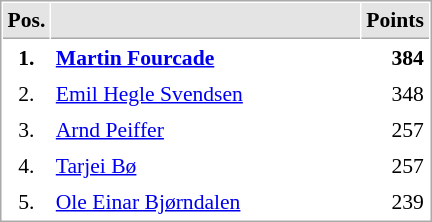<table cellspacing="1" cellpadding="3" style="border:1px solid #AAAAAA;font-size:90%">
<tr bgcolor="#E4E4E4">
<th style="border-bottom:1px solid #AAAAAA" width=10>Pos.</th>
<th style="border-bottom:1px solid #AAAAAA" width=200></th>
<th style="border-bottom:1px solid #AAAAAA" width=20>Points</th>
</tr>
<tr>
<td align="center"><strong>1.</strong></td>
<td> <strong><a href='#'>Martin Fourcade</a></strong></td>
<td align="right"><strong>384</strong></td>
</tr>
<tr>
<td align="center">2.</td>
<td> <a href='#'>Emil Hegle Svendsen</a></td>
<td align="right">348</td>
</tr>
<tr>
<td align="center">3.</td>
<td> <a href='#'>Arnd Peiffer</a></td>
<td align="right">257</td>
</tr>
<tr>
<td align="center">4.</td>
<td> <a href='#'>Tarjei Bø</a></td>
<td align="right">257</td>
</tr>
<tr>
<td align="center">5.</td>
<td> <a href='#'>Ole Einar Bjørndalen</a></td>
<td align="right">239</td>
</tr>
</table>
